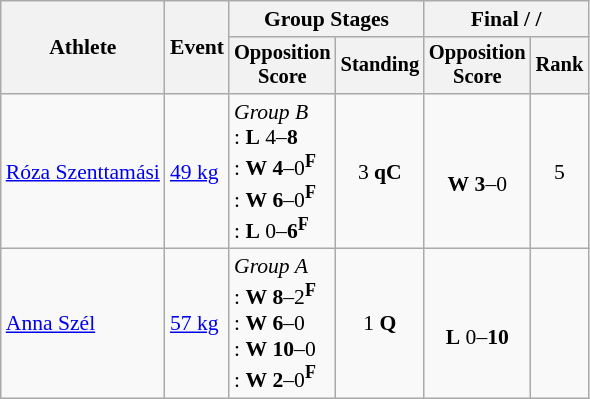<table class=wikitable style=font-size:90%;text-align:center>
<tr>
<th rowspan=2>Athlete</th>
<th rowspan=2>Event</th>
<th colspan=2>Group Stages</th>
<th colspan=2>Final /  / </th>
</tr>
<tr style="font-size:95%">
<th>Opposition<br>Score</th>
<th>Standing</th>
<th>Opposition<br>Score</th>
<th>Rank</th>
</tr>
<tr>
<td align=left><a href='#'>Róza Szenttamási</a></td>
<td align=left><a href='#'>49 kg</a></td>
<td align=left><em>Group B</em><br>: <strong>L</strong> 4–<strong>8</strong><br>: <strong>W</strong> <strong>4</strong>–0<sup><strong>F</strong></sup><br>: <strong>W</strong> <strong>6</strong>–0<sup><strong>F</strong></sup><br>: <strong>L</strong> 0–<strong>6</strong><sup><strong>F</strong></sup></td>
<td>3 <strong>qC</strong></td>
<td><br> <strong>W</strong> <strong>3</strong>–0</td>
<td>5</td>
</tr>
<tr>
<td align=left><a href='#'>Anna Szél</a></td>
<td align=left><a href='#'>57 kg</a></td>
<td align=left><em>Group A</em><br>: <strong>W</strong> <strong>8</strong>–2<sup><strong>F</strong></sup><br>: <strong>W</strong> <strong>6</strong>–0<br>: <strong>W</strong> <strong>10</strong>–0<br>: <strong>W</strong> <strong>2</strong>–0<sup><strong>F</strong></sup></td>
<td>1 <strong>Q</strong></td>
<td><br> <strong>L</strong> 0–<strong>10</strong></td>
<td></td>
</tr>
</table>
